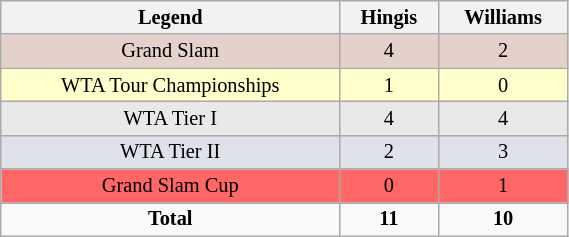<table class=wikitable style="font-size:85%; width:30%; vertical-align:top; text-align:center;">
<tr bgcolor="#eeeeee">
<th><strong>Legend</strong></th>
<th><strong>Hingis</strong></th>
<th><strong>Williams</strong></th>
</tr>
<tr bgcolor="#e5d1cb">
<td>Grand Slam</td>
<td>4</td>
<td>2</td>
</tr>
<tr bgcolor="#ffffcc">
<td>WTA Tour Championships</td>
<td>1</td>
<td>0</td>
</tr>
<tr bgcolor="#e9e9e9">
<td>WTA Tier I</td>
<td>4</td>
<td>4</td>
</tr>
<tr bgcolor="#dfe2e9">
<td>WTA Tier II</td>
<td>2</td>
<td>3</td>
</tr>
<tr bgcolor="#ff6666">
<td>Grand Slam Cup</td>
<td>0</td>
<td>1</td>
</tr>
<tr>
<td><strong>Total</strong></td>
<td><strong>11</strong></td>
<td><strong>10</strong></td>
</tr>
</table>
